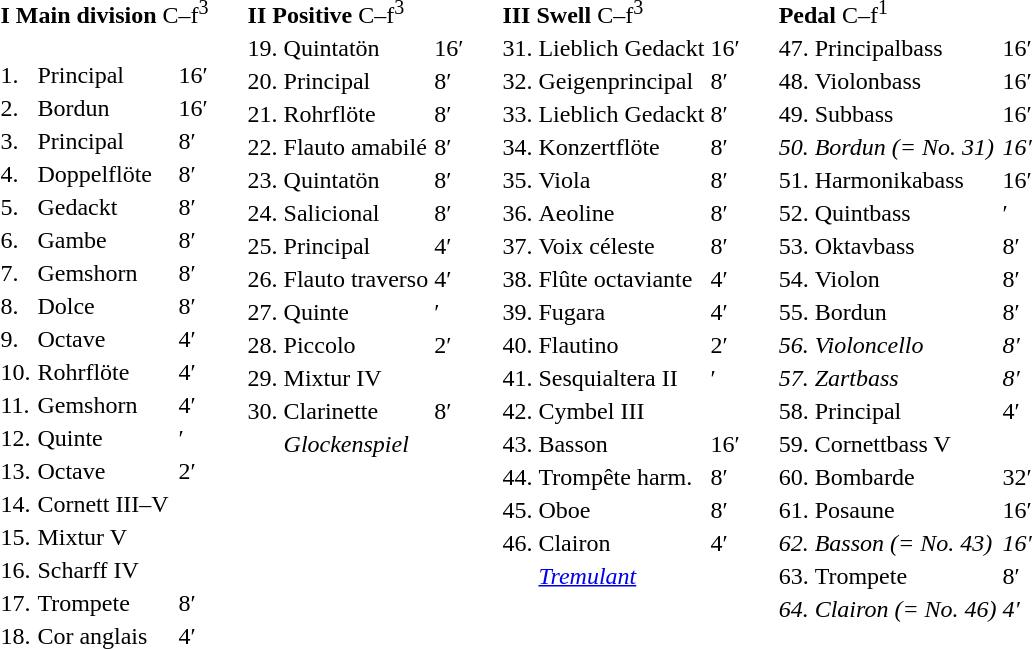<table border="0" cellspacing="10" cellpadding="10" style="border-collapse:collapse;">
<tr>
<td style="vertical-align:top;"><br><table border="0">
<tr>
<td colspan="3"><strong>I Main division</strong> C–f<sup>3</sup><br><br></td>
</tr>
<tr>
<td>1.</td>
<td>Principal</td>
<td>16′</td>
</tr>
<tr>
<td>2.</td>
<td>Bordun</td>
<td>16′</td>
</tr>
<tr>
<td>3.</td>
<td>Principal</td>
<td>8′</td>
</tr>
<tr>
<td>4.</td>
<td>Doppelflöte</td>
<td>8′</td>
</tr>
<tr>
<td>5.</td>
<td>Gedackt</td>
<td>8′</td>
</tr>
<tr>
<td>6.</td>
<td>Gambe</td>
<td>8′</td>
</tr>
<tr>
<td>7.</td>
<td>Gemshorn</td>
<td>8′</td>
</tr>
<tr>
<td>8.</td>
<td>Dolce</td>
<td>8′</td>
</tr>
<tr>
<td>9.</td>
<td>Octave</td>
<td>4′</td>
</tr>
<tr>
<td>10.</td>
<td>Rohrflöte</td>
<td>4′</td>
</tr>
<tr>
<td>11.</td>
<td>Gemshorn</td>
<td>4′</td>
</tr>
<tr>
<td>12.</td>
<td>Quinte</td>
<td>′</td>
</tr>
<tr>
<td>13.</td>
<td>Octave</td>
<td>2′</td>
</tr>
<tr>
<td>14.</td>
<td>Cornett III–V</td>
</tr>
<tr>
<td>15.</td>
<td>Mixtur V</td>
</tr>
<tr>
<td>16.</td>
<td>Scharff IV</td>
</tr>
<tr>
<td>17.</td>
<td>Trompete</td>
<td>8′</td>
</tr>
<tr>
<td>18.</td>
<td>Cor anglais</td>
<td>4′</td>
</tr>
</table>
</td>
<td style="vertical-align:top;"><br><table border="0">
<tr>
<td colspan="3"><strong>II Positive</strong> C–f<sup>3</sup><br></td>
</tr>
<tr>
<td>19.</td>
<td>Quintatön</td>
<td>16′</td>
</tr>
<tr>
<td>20.</td>
<td>Principal</td>
<td>8′</td>
</tr>
<tr>
<td>21.</td>
<td>Rohrflöte</td>
<td>8′</td>
</tr>
<tr>
<td>22.</td>
<td>Flauto amabilé</td>
<td>8′</td>
</tr>
<tr>
<td>23.</td>
<td>Quintatön</td>
<td>8′</td>
</tr>
<tr>
<td>24.</td>
<td>Salicional</td>
<td>8′</td>
</tr>
<tr>
<td>25.</td>
<td>Principal</td>
<td>4′</td>
</tr>
<tr>
<td>26.</td>
<td>Flauto traverso</td>
<td>4′</td>
</tr>
<tr>
<td>27.</td>
<td>Quinte</td>
<td>′</td>
</tr>
<tr>
<td>28.</td>
<td>Piccolo</td>
<td>2′</td>
</tr>
<tr>
<td>29.</td>
<td>Mixtur IV</td>
</tr>
<tr>
<td>30.</td>
<td>Clarinette</td>
<td>8′</td>
</tr>
<tr>
<td></td>
<td><em>Glockenspiel</em></td>
</tr>
</table>
</td>
<td style="vertical-align:top;"><br><table border="0">
<tr>
<td colspan="3"><strong>III Swell</strong> C–f<sup>3</sup><br></td>
</tr>
<tr>
<td>31.</td>
<td>Lieblich Gedackt</td>
<td>16′</td>
</tr>
<tr>
<td>32.</td>
<td>Geigenprincipal</td>
<td>8′</td>
</tr>
<tr>
<td>33.</td>
<td>Lieblich Gedackt</td>
<td>8′</td>
</tr>
<tr>
<td>34.</td>
<td>Konzertflöte</td>
<td>8′</td>
</tr>
<tr>
<td>35.</td>
<td>Viola</td>
<td>8′</td>
</tr>
<tr>
<td>36.</td>
<td>Aeoline</td>
<td>8′</td>
</tr>
<tr>
<td>37.</td>
<td>Voix céleste</td>
<td>8′</td>
</tr>
<tr>
<td>38.</td>
<td>Flûte octaviante</td>
<td>4′</td>
</tr>
<tr>
<td>39.</td>
<td>Fugara</td>
<td>4′</td>
</tr>
<tr>
<td>40.</td>
<td>Flautino</td>
<td>2′</td>
</tr>
<tr>
<td>41.</td>
<td>Sesquialtera II</td>
<td>′</td>
</tr>
<tr>
<td>42.</td>
<td>Cymbel III</td>
</tr>
<tr>
<td>43.</td>
<td>Basson</td>
<td>16′</td>
</tr>
<tr>
<td>44.</td>
<td>Trompête harm.</td>
<td>8′</td>
</tr>
<tr>
<td>45.</td>
<td>Oboe</td>
<td>8′</td>
</tr>
<tr>
<td>46.</td>
<td>Clairon</td>
<td>4′</td>
</tr>
<tr>
<td></td>
<td><em><a href='#'>Tremulant</a></em></td>
</tr>
</table>
</td>
<td style="vertical-align:top;"><br><table border="0">
<tr>
<td colspan="3"><strong>Pedal</strong> C–f<sup>1</sup><br></td>
</tr>
<tr>
<td>47.</td>
<td>Principalbass</td>
<td>16′</td>
</tr>
<tr>
<td>48.</td>
<td>Violonbass</td>
<td>16′</td>
</tr>
<tr>
<td>49.</td>
<td>Subbass</td>
<td>16′</td>
</tr>
<tr>
<td><em>50.</em></td>
<td><em>Bordun (= No. 31)</em></td>
<td><em>16′</em></td>
</tr>
<tr>
<td>51.</td>
<td>Harmonikabass</td>
<td>16′</td>
</tr>
<tr>
<td>52.</td>
<td>Quintbass</td>
<td>′</td>
</tr>
<tr>
<td>53.</td>
<td>Oktavbass</td>
<td>8′</td>
</tr>
<tr>
<td>54.</td>
<td>Violon</td>
<td>8′</td>
</tr>
<tr>
<td>55.</td>
<td>Bordun</td>
<td>8′</td>
</tr>
<tr>
<td><em>56.</em></td>
<td><em>Violoncello</em></td>
<td><em>8′</em></td>
</tr>
<tr>
<td><em>57.</em></td>
<td><em>Zartbass</em></td>
<td><em>8′</em></td>
</tr>
<tr>
<td>58.</td>
<td>Principal</td>
<td>4′</td>
</tr>
<tr>
<td>59.</td>
<td>Cornettbass V</td>
</tr>
<tr>
<td>60.</td>
<td>Bombarde</td>
<td>32′</td>
</tr>
<tr>
<td>61.</td>
<td>Posaune</td>
<td>16′</td>
</tr>
<tr>
<td><em>62.</em></td>
<td><em>Basson (= No. 43)</em></td>
<td><em>16′</em></td>
</tr>
<tr>
<td>63.</td>
<td>Trompete</td>
<td>8′</td>
</tr>
<tr>
<td><em>64.</em></td>
<td><em>Clairon (= No. 46)</em></td>
<td><em>4′</em></td>
</tr>
</table>
</td>
</tr>
</table>
